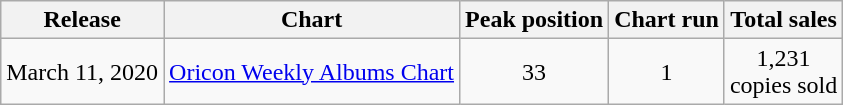<table class="wikitable">
<tr>
<th align="left">Release</th>
<th align="left">Chart</th>
<th align="left">Peak position</th>
<th align="left">Chart run</th>
<th align="left">Total sales</th>
</tr>
<tr>
<td align="left">March 11, 2020</td>
<td align="left"><a href='#'>Oricon Weekly Albums Chart</a></td>
<td align="center">33</td>
<td align="center">1</td>
<td align="center">1,231<br>copies sold</td>
</tr>
</table>
